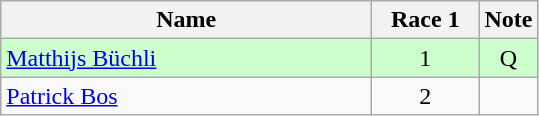<table class="wikitable" style="text-align:center;">
<tr>
<th style="width:15em">Name</th>
<th style="width:4em">Race 1</th>
<th>Note</th>
</tr>
<tr bgcolor=ccffcc>
<td align=left><a href='#'>Matthijs Büchli</a></td>
<td>1</td>
<td>Q</td>
</tr>
<tr>
<td align=left><a href='#'>Patrick Bos</a></td>
<td>2</td>
<td></td>
</tr>
</table>
